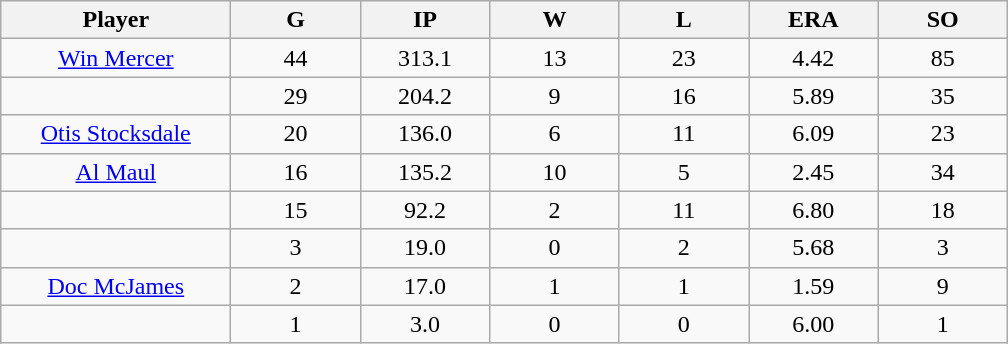<table class="wikitable sortable">
<tr>
<th bgcolor="#DDDDFF" width="16%">Player</th>
<th bgcolor="#DDDDFF" width="9%">G</th>
<th bgcolor="#DDDDFF" width="9%">IP</th>
<th bgcolor="#DDDDFF" width="9%">W</th>
<th bgcolor="#DDDDFF" width="9%">L</th>
<th bgcolor="#DDDDFF" width="9%">ERA</th>
<th bgcolor="#DDDDFF" width="9%">SO</th>
</tr>
<tr align="center">
<td><a href='#'>Win Mercer</a></td>
<td>44</td>
<td>313.1</td>
<td>13</td>
<td>23</td>
<td>4.42</td>
<td>85</td>
</tr>
<tr align=center>
<td></td>
<td>29</td>
<td>204.2</td>
<td>9</td>
<td>16</td>
<td>5.89</td>
<td>35</td>
</tr>
<tr align="center">
<td><a href='#'>Otis Stocksdale</a></td>
<td>20</td>
<td>136.0</td>
<td>6</td>
<td>11</td>
<td>6.09</td>
<td>23</td>
</tr>
<tr align=center>
<td><a href='#'>Al Maul</a></td>
<td>16</td>
<td>135.2</td>
<td>10</td>
<td>5</td>
<td>2.45</td>
<td>34</td>
</tr>
<tr align=center>
<td></td>
<td>15</td>
<td>92.2</td>
<td>2</td>
<td>11</td>
<td>6.80</td>
<td>18</td>
</tr>
<tr align="center">
<td></td>
<td>3</td>
<td>19.0</td>
<td>0</td>
<td>2</td>
<td>5.68</td>
<td>3</td>
</tr>
<tr align="center">
<td><a href='#'>Doc McJames</a></td>
<td>2</td>
<td>17.0</td>
<td>1</td>
<td>1</td>
<td>1.59</td>
<td>9</td>
</tr>
<tr align=center>
<td></td>
<td>1</td>
<td>3.0</td>
<td>0</td>
<td>0</td>
<td>6.00</td>
<td>1</td>
</tr>
</table>
